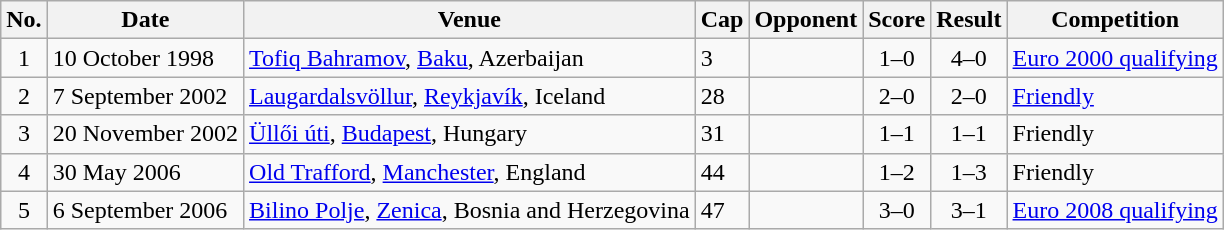<table class="wikitable sortable">
<tr>
<th scope="col">No.</th>
<th scope="col">Date</th>
<th scope="col">Venue</th>
<th>Cap</th>
<th scope="col">Opponent</th>
<th scope="col">Score</th>
<th scope="col">Result</th>
<th scope="col">Competition</th>
</tr>
<tr>
<td align="center">1</td>
<td>10 October 1998</td>
<td><a href='#'>Tofiq Bahramov</a>, <a href='#'>Baku</a>, Azerbaijan</td>
<td>3</td>
<td></td>
<td align="center">1–0</td>
<td align="center">4–0</td>
<td><a href='#'>Euro 2000 qualifying</a></td>
</tr>
<tr>
<td align="center">2</td>
<td>7 September 2002</td>
<td><a href='#'>Laugardalsvöllur</a>, <a href='#'>Reykjavík</a>, Iceland</td>
<td>28</td>
<td></td>
<td align="center">2–0</td>
<td align="center">2–0</td>
<td><a href='#'>Friendly</a></td>
</tr>
<tr>
<td align="center">3</td>
<td>20 November 2002</td>
<td><a href='#'>Üllői úti</a>, <a href='#'>Budapest</a>, Hungary</td>
<td>31</td>
<td></td>
<td align="center">1–1</td>
<td align="center">1–1</td>
<td>Friendly</td>
</tr>
<tr>
<td align="center">4</td>
<td>30 May 2006</td>
<td><a href='#'>Old Trafford</a>, <a href='#'>Manchester</a>, England</td>
<td>44</td>
<td></td>
<td align="center">1–2</td>
<td align="center">1–3</td>
<td>Friendly</td>
</tr>
<tr>
<td align="center">5</td>
<td>6 September 2006</td>
<td><a href='#'>Bilino Polje</a>, <a href='#'>Zenica</a>, Bosnia and Herzegovina</td>
<td>47</td>
<td></td>
<td align="center">3–0</td>
<td align="center">3–1</td>
<td><a href='#'>Euro 2008 qualifying</a></td>
</tr>
</table>
